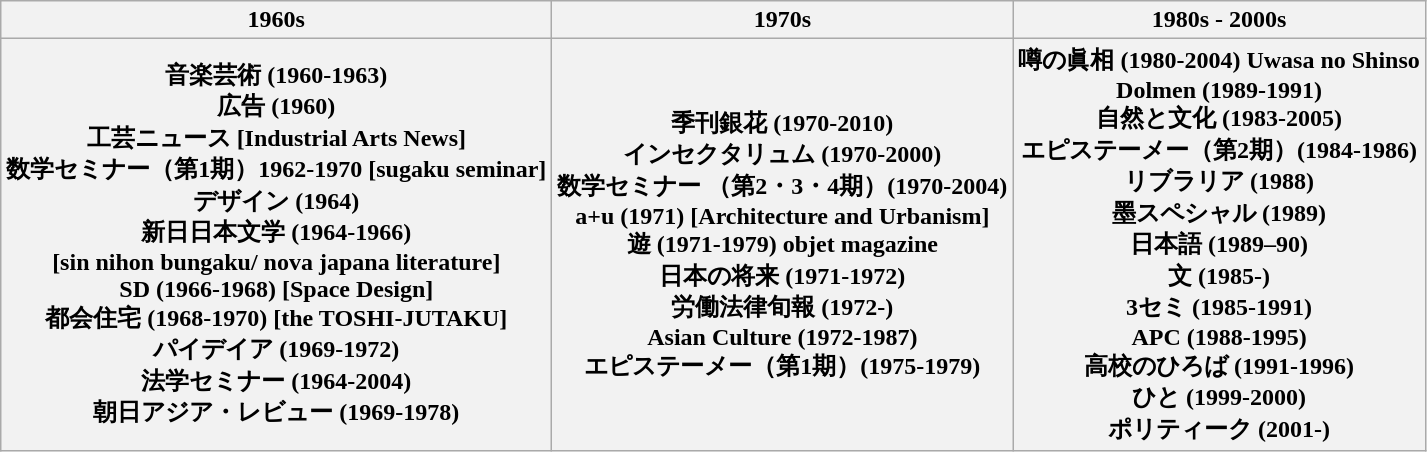<table class="wikitable">
<tr>
<th>1960s</th>
<th>1970s</th>
<th>1980s - 2000s</th>
</tr>
<tr>
<th>音楽芸術 (1960-1963)<br>広告 (1960)<br>工芸ニュース [Industrial Arts News]<br>数学セミナー（第1期）1962-1970 [sugaku seminar]<br>デザイン (1964)<br>新日日本文学 (1964-1966)<br>[sin nihon bungaku/ nova japana literature]<br>SD (1966-1968) [Space Design]<br>都会住宅 (1968-1970) [the TOSHI-JUTAKU]<br>パイデイア (1969-1972)<br>法学セミナー (1964-2004)<br>朝日アジア・レビュー (1969-1978)</th>
<th>季刊銀花 (1970-2010)<br>インセクタリュム (1970-2000)<br>数学セミナー （第2・3・4期）(1970-2004)<br>a+u (1971) [Architecture and Urbanism]<br>遊 (1971-1979) objet magazine<br>日本の将来 (1971-1972)<br>労働法律旬報 (1972-)<br>Asian Culture (1972-1987)<br>エピステーメー（第1期）(1975-1979)</th>
<th>噂の眞相 (1980-2004) Uwasa no Shinso<br>Dolmen (1989-1991)<br>自然と文化 (1983-2005)<br>エピステーメー（第2期）(1984-1986)<br>リブラリア (1988)<br>墨スペシャル (1989)<br>日本語 (1989–90)<br>文 (1985-)<br>3セミ (1985-1991)<br>APC (1988-1995)<br>高校のひろば (1991-1996)<br>ひと (1999-2000)<br>ポリティーク (2001-)</th>
</tr>
</table>
